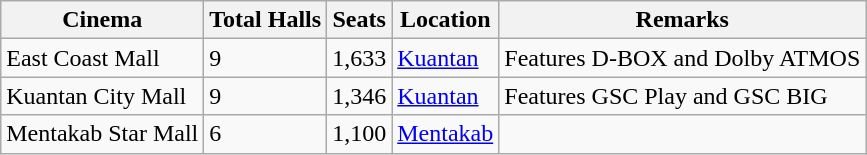<table class="wikitable">
<tr>
<th>Cinema</th>
<th>Total Halls</th>
<th>Seats</th>
<th>Location</th>
<th>Remarks</th>
</tr>
<tr>
<td>East Coast Mall</td>
<td>9</td>
<td>1,633</td>
<td><a href='#'>Kuantan</a></td>
<td>Features D-BOX and Dolby ATMOS</td>
</tr>
<tr>
<td>Kuantan City Mall</td>
<td>9</td>
<td>1,346</td>
<td><a href='#'>Kuantan</a></td>
<td>Features GSC Play and GSC BIG</td>
</tr>
<tr>
<td>Mentakab Star Mall</td>
<td>6</td>
<td>1,100</td>
<td><a href='#'>Mentakab</a></td>
<td></td>
</tr>
</table>
